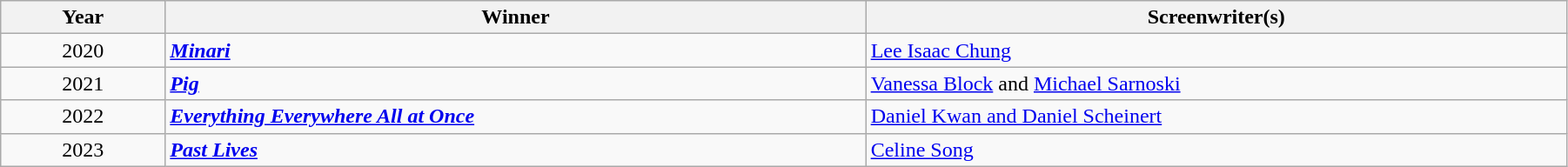<table class="wikitable" width="95%" cellpadding="5">
<tr>
<th width="100"><strong>Year</strong></th>
<th width="450"><strong>Winner</strong></th>
<th width="450"><strong>Screenwriter(s)</strong></th>
</tr>
<tr>
<td style="text-align:center;">2020</td>
<td><strong><em><a href='#'>Minari</a></em></strong></td>
<td><a href='#'>Lee Isaac Chung</a></td>
</tr>
<tr>
<td style="text-align:center;">2021</td>
<td><strong><em><a href='#'>Pig</a></em></strong></td>
<td><a href='#'>Vanessa Block</a> and <a href='#'>Michael Sarnoski</a></td>
</tr>
<tr>
<td style="text-align:center;">2022</td>
<td><strong><em><a href='#'>Everything Everywhere All at Once</a></em></strong></td>
<td><a href='#'>Daniel Kwan and Daniel Scheinert</a></td>
</tr>
<tr>
<td style="text-align:center;">2023</td>
<td><strong><em><a href='#'>Past Lives</a></em></strong></td>
<td><a href='#'>Celine Song</a></td>
</tr>
</table>
